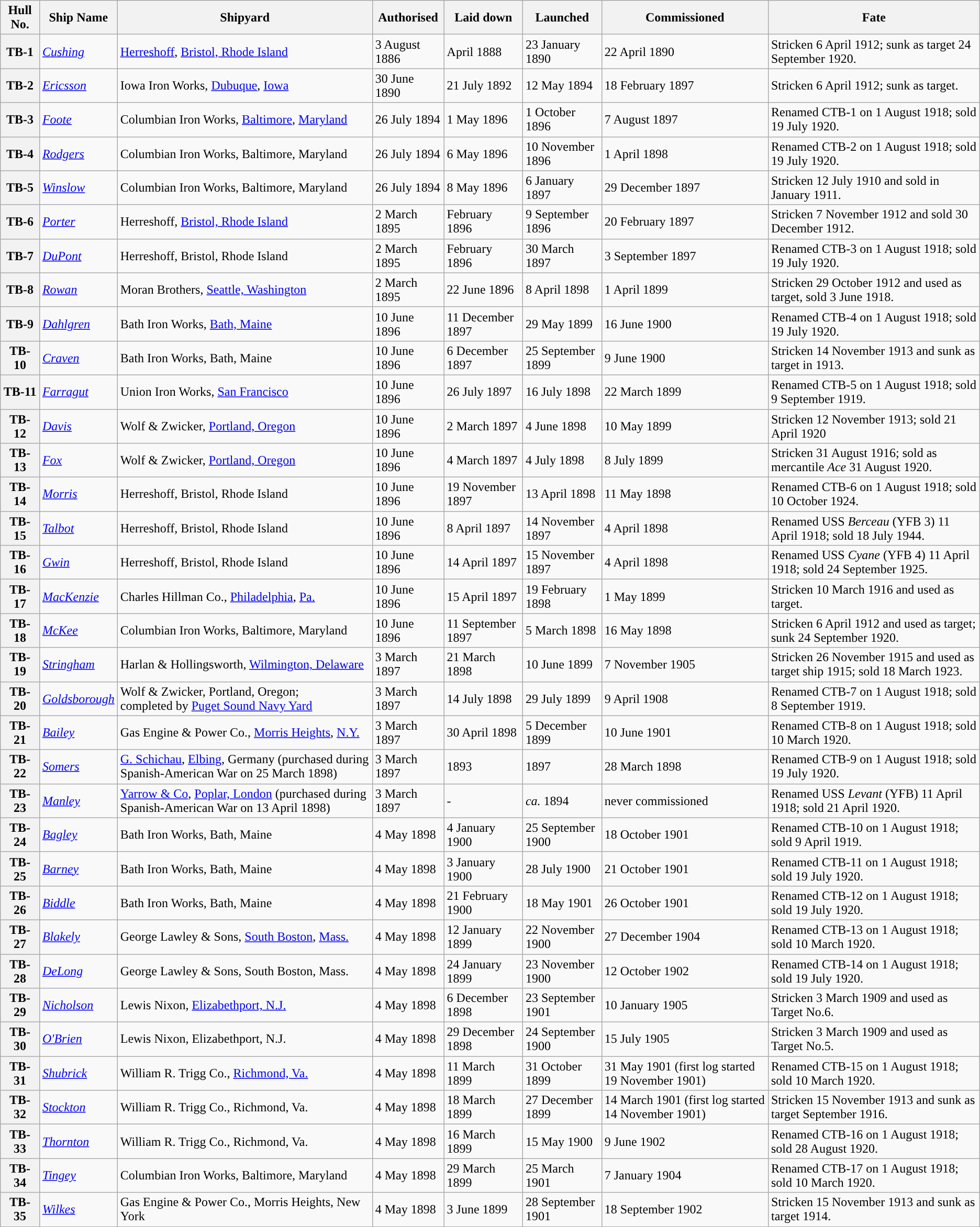<table class="wikitable">
<tr>
<th>Hull No.</th>
<th>Ship Name</th>
<th>Shipyard</th>
<th>Authorised</th>
<th>Laid down</th>
<th>Launched</th>
<th>Commissioned</th>
<th>Fate</th>
</tr>
<tr>
<th>TB-1</th>
<td><a href='#'><em>Cushing</em></a></td>
<td><a href='#'>Herreshoff</a>, <a href='#'>Bristol, Rhode Island</a></td>
<td>3 August 1886</td>
<td>April 1888</td>
<td>23 January 1890</td>
<td>22 April 1890</td>
<td>Stricken 6 April 1912; sunk as target 24 September 1920.</td>
</tr>
<tr>
<th>TB-2</th>
<td><a href='#'><em>Ericsson</em></a></td>
<td>Iowa Iron Works, <a href='#'>Dubuque</a>, <a href='#'>Iowa</a></td>
<td>30 June 1890</td>
<td>21 July 1892</td>
<td>12 May 1894</td>
<td>18 February 1897</td>
<td>Stricken 6 April 1912; sunk as target.</td>
</tr>
<tr>
<th>TB-3</th>
<td><a href='#'><em>Foote</em></a></td>
<td>Columbian Iron Works, <a href='#'>Baltimore</a>, <a href='#'>Maryland</a></td>
<td>26 July 1894</td>
<td>1 May 1896</td>
<td>1 October 1896</td>
<td>7 August 1897</td>
<td>Renamed CTB-1 on 1 August 1918; sold 19 July 1920.</td>
</tr>
<tr>
<th>TB-4</th>
<td><a href='#'><em>Rodgers</em></a></td>
<td>Columbian Iron Works, Baltimore, Maryland</td>
<td>26 July 1894</td>
<td>6 May 1896</td>
<td>10 November 1896</td>
<td>1 April 1898</td>
<td>Renamed CTB-2 on 1 August 1918; sold 19 July 1920.</td>
</tr>
<tr>
<th>TB-5</th>
<td><a href='#'><em>Winslow</em></a></td>
<td>Columbian Iron Works, Baltimore, Maryland</td>
<td>26 July 1894</td>
<td>8 May 1896</td>
<td>6 January 1897</td>
<td>29 December 1897</td>
<td>Stricken 12 July 1910 and sold in January 1911.</td>
</tr>
<tr>
<th>TB-6</th>
<td><a href='#'><em>Porter</em></a></td>
<td>Herreshoff, <a href='#'>Bristol, Rhode Island</a></td>
<td>2 March 1895</td>
<td>February 1896</td>
<td>9 September 1896</td>
<td>20 February 1897</td>
<td>Stricken 7 November 1912 and sold 30 December 1912.</td>
</tr>
<tr>
<th>TB-7</th>
<td><a href='#'><em>DuPont</em></a></td>
<td>Herreshoff, Bristol, Rhode Island</td>
<td>2 March 1895</td>
<td>February 1896</td>
<td>30 March 1897</td>
<td>3 September 1897</td>
<td>Renamed CTB-3 on 1 August 1918; sold 19 July 1920.</td>
</tr>
<tr>
<th>TB-8</th>
<td><a href='#'><em>Rowan</em></a></td>
<td>Moran Brothers, <a href='#'>Seattle, Washington</a></td>
<td>2 March 1895</td>
<td>22 June 1896</td>
<td>8 April 1898</td>
<td>1 April 1899</td>
<td>Stricken 29 October 1912 and used as target, sold 3 June 1918.</td>
</tr>
<tr>
<th>TB-9</th>
<td><a href='#'><em>Dahlgren</em></a></td>
<td>Bath Iron Works, <a href='#'>Bath, Maine</a></td>
<td>10 June 1896</td>
<td>11 December 1897</td>
<td>29 May 1899</td>
<td>16 June 1900</td>
<td>Renamed CTB-4 on 1 August 1918; sold 19 July 1920.</td>
</tr>
<tr>
<th>TB-10</th>
<td><a href='#'><em>Craven</em></a></td>
<td>Bath Iron Works, Bath, Maine</td>
<td>10 June 1896</td>
<td>6 December 1897</td>
<td>25 September 1899</td>
<td>9 June 1900</td>
<td>Stricken 14 November 1913 and sunk as target in 1913.</td>
</tr>
<tr>
<th>TB-11</th>
<td><a href='#'><em>Farragut</em></a></td>
<td>Union Iron Works, <a href='#'>San Francisco</a></td>
<td>10 June 1896</td>
<td>26 July 1897</td>
<td>16 July 1898</td>
<td>22 March 1899</td>
<td>Renamed CTB-5 on 1 August 1918; sold 9 September 1919.</td>
</tr>
<tr>
<th>TB-12</th>
<td><a href='#'><em>Davis</em></a></td>
<td>Wolf & Zwicker, <a href='#'>Portland, Oregon</a></td>
<td>10 June 1896</td>
<td>2 March 1897</td>
<td>4 June 1898</td>
<td>10 May 1899</td>
<td>Stricken 12 November 1913; sold 21 April 1920</td>
</tr>
<tr>
<th>TB-13</th>
<td><a href='#'><em>Fox</em></a></td>
<td>Wolf & Zwicker, <a href='#'>Portland, Oregon</a></td>
<td>10 June 1896</td>
<td>4 March 1897</td>
<td>4 July 1898</td>
<td>8 July 1899</td>
<td>Stricken 31 August 1916; sold as mercantile <em>Ace</em> 31 August 1920.</td>
</tr>
<tr>
<th>TB-14</th>
<td><a href='#'><em>Morris</em></a></td>
<td>Herreshoff, Bristol, Rhode Island</td>
<td>10 June 1896</td>
<td>19 November 1897</td>
<td>13 April 1898</td>
<td>11 May 1898</td>
<td>Renamed CTB-6 on 1 August 1918; sold 10 October 1924.</td>
</tr>
<tr>
<th>TB-15</th>
<td><a href='#'><em>Talbot</em></a></td>
<td>Herreshoff, Bristol, Rhode Island</td>
<td>10 June 1896</td>
<td>8 April 1897</td>
<td>14 November 1897</td>
<td>4 April 1898</td>
<td>Renamed USS <em>Berceau</em> (YFB 3) 11 April 1918; sold 18 July 1944.</td>
</tr>
<tr>
<th>TB-16</th>
<td><a href='#'><em>Gwin</em></a></td>
<td>Herreshoff, Bristol, Rhode Island</td>
<td>10 June 1896</td>
<td>14 April 1897</td>
<td>15 November 1897</td>
<td>4 April 1898</td>
<td>Renamed USS <em>Cyane</em> (YFB 4) 11 April 1918; sold 24 September 1925.</td>
</tr>
<tr>
<th>TB-17</th>
<td><a href='#'><em>MacKenzie</em></a></td>
<td>Charles Hillman Co., <a href='#'>Philadelphia</a>, <a href='#'>Pa.</a></td>
<td>10 June 1896</td>
<td>15 April 1897</td>
<td>19 February 1898</td>
<td>1 May 1899</td>
<td>Stricken 10 March 1916 and used as target.</td>
</tr>
<tr>
<th>TB-18</th>
<td><a href='#'><em>McKee</em></a></td>
<td>Columbian Iron Works, Baltimore, Maryland</td>
<td>10 June 1896</td>
<td>11 September 1897</td>
<td>5 March 1898</td>
<td>16 May 1898</td>
<td>Stricken 6 April 1912 and used as target; sunk 24 September 1920.</td>
</tr>
<tr>
<th>TB-19</th>
<td><a href='#'><em>Stringham</em></a></td>
<td>Harlan & Hollingsworth, <a href='#'>Wilmington, Delaware</a></td>
<td>3 March 1897</td>
<td>21 March 1898</td>
<td>10 June 1899</td>
<td>7 November 1905</td>
<td>Stricken 26 November 1915 and used as target ship 1915; sold 18 March 1923.</td>
</tr>
<tr>
<th>TB-20</th>
<td><a href='#'><em>Goldsborough</em></a></td>
<td>Wolf & Zwicker, Portland, Oregon;<br>completed by <a href='#'>Puget Sound Navy Yard</a></td>
<td>3 March 1897</td>
<td>14 July 1898</td>
<td>29 July 1899</td>
<td>9 April 1908</td>
<td>Renamed CTB-7 on 1 August 1918; sold 8 September 1919.</td>
</tr>
<tr>
<th>TB-21</th>
<td><a href='#'><em>Bailey</em></a></td>
<td>Gas Engine & Power Co., <a href='#'>Morris Heights</a>, <a href='#'>N.Y.</a></td>
<td>3 March 1897</td>
<td>30 April 1898</td>
<td>5 December 1899</td>
<td>10 June 1901</td>
<td>Renamed CTB-8 on 1 August 1918; sold 10 March 1920.</td>
</tr>
<tr>
<th>TB-22</th>
<td><a href='#'><em>Somers</em></a></td>
<td><a href='#'>G. Schichau</a>, <a href='#'>Elbing</a>, Germany (purchased during Spanish-American War on 25 March 1898)</td>
<td>3 March 1897</td>
<td>1893</td>
<td>1897</td>
<td>28 March 1898</td>
<td>Renamed CTB-9 on 1 August 1918; sold 19 July 1920.</td>
</tr>
<tr>
<th>TB-23</th>
<td><a href='#'><em>Manley</em></a></td>
<td><a href='#'>Yarrow & Co</a>, <a href='#'>Poplar, London</a> (purchased during Spanish-American War on 13 April 1898)</td>
<td>3 March 1897</td>
<td>-</td>
<td><em>ca.</em> 1894</td>
<td>never commissioned</td>
<td>Renamed USS <em>Levant</em> (YFB) 11 April 1918; sold 21 April 1920.</td>
</tr>
<tr>
<th>TB-24</th>
<td><a href='#'><em>Bagley</em></a></td>
<td>Bath Iron Works, Bath, Maine</td>
<td>4 May 1898</td>
<td>4 January 1900</td>
<td>25 September 1900</td>
<td>18 October 1901</td>
<td>Renamed CTB-10 on 1 August 1918; sold 9 April 1919.</td>
</tr>
<tr>
<th>TB-25</th>
<td><a href='#'><em>Barney</em></a></td>
<td>Bath Iron Works, Bath, Maine</td>
<td>4 May 1898</td>
<td>3 January 1900</td>
<td>28 July 1900</td>
<td>21 October 1901</td>
<td>Renamed CTB-11 on 1 August 1918; sold 19 July 1920.</td>
</tr>
<tr>
<th>TB-26</th>
<td><a href='#'><em>Biddle</em></a></td>
<td>Bath Iron Works, Bath, Maine</td>
<td>4 May 1898</td>
<td>21 February 1900</td>
<td>18 May 1901</td>
<td>26 October 1901</td>
<td>Renamed CTB-12 on 1 August 1918; sold 19 July 1920.</td>
</tr>
<tr>
<th>TB-27</th>
<td><a href='#'><em>Blakely</em></a></td>
<td>George Lawley & Sons, <a href='#'>South Boston</a>, <a href='#'>Mass.</a></td>
<td>4 May 1898</td>
<td>12 January 1899</td>
<td>22 November 1900</td>
<td>27 December 1904</td>
<td>Renamed CTB-13 on 1 August 1918; sold 10 March 1920.</td>
</tr>
<tr>
<th>TB-28</th>
<td><a href='#'><em>DeLong</em></a></td>
<td>George Lawley & Sons, South Boston, Mass.</td>
<td>4 May 1898</td>
<td>24 January 1899</td>
<td>23 November 1900</td>
<td>12 October 1902</td>
<td>Renamed CTB-14 on 1 August 1918; sold 19 July 1920.</td>
</tr>
<tr>
<th>TB-29</th>
<td><a href='#'><em>Nicholson</em></a></td>
<td>Lewis Nixon, <a href='#'>Elizabethport, N.J.</a></td>
<td>4 May 1898</td>
<td>6 December 1898</td>
<td>23 September 1901</td>
<td>10 January 1905</td>
<td>Stricken 3 March 1909 and used as Target No.6.</td>
</tr>
<tr>
<th>TB-30</th>
<td><a href='#'><em>O'Brien</em></a></td>
<td>Lewis Nixon, Elizabethport, N.J.</td>
<td>4 May 1898</td>
<td>29 December 1898</td>
<td>24 September 1900</td>
<td>15 July 1905</td>
<td>Stricken 3 March 1909 and used as Target No.5.</td>
</tr>
<tr>
<th>TB-31</th>
<td><a href='#'><em>Shubrick</em></a></td>
<td>William R. Trigg Co., <a href='#'>Richmond, Va.</a></td>
<td>4 May 1898</td>
<td>11 March 1899</td>
<td>31 October 1899</td>
<td>31 May 1901 (first log started 19 November 1901)</td>
<td>Renamed CTB-15 on 1 August 1918; sold 10 March 1920.</td>
</tr>
<tr>
<th>TB-32</th>
<td><a href='#'><em>Stockton</em></a></td>
<td>William R. Trigg Co., Richmond, Va.</td>
<td>4 May 1898</td>
<td>18 March 1899</td>
<td>27 December 1899</td>
<td>14 March 1901 (first log started 14 November 1901)</td>
<td>Stricken 15 November 1913 and sunk as target September 1916.</td>
</tr>
<tr>
<th>TB-33</th>
<td><a href='#'><em>Thornton</em></a></td>
<td>William R. Trigg Co., Richmond, Va.</td>
<td>4 May 1898</td>
<td>16 March 1899</td>
<td>15 May 1900</td>
<td>9 June 1902</td>
<td>Renamed CTB-16 on 1 August 1918; sold 28 August 1920.</td>
</tr>
<tr>
<th>TB-34</th>
<td><a href='#'><em>Tingey</em></a></td>
<td>Columbian Iron Works, Baltimore, Maryland</td>
<td>4 May 1898</td>
<td>29 March 1899</td>
<td>25 March 1901</td>
<td>7 January 1904</td>
<td>Renamed CTB-17 on 1 August 1918; sold 10 March 1920.</td>
</tr>
<tr>
<th>TB-35</th>
<td><a href='#'><em>Wilkes</em></a></td>
<td>Gas Engine & Power Co., Morris Heights, New York</td>
<td>4 May 1898</td>
<td>3 June 1899</td>
<td>28 September 1901</td>
<td>18 September 1902</td>
<td>Stricken 15 November 1913 and sunk as target 1914.</td>
</tr>
</table>
